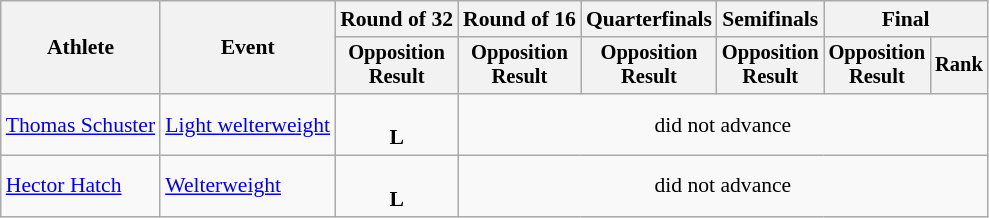<table class=wikitable style=font-size:90%;text-align:center>
<tr>
<th rowspan=2>Athlete</th>
<th rowspan=2>Event</th>
<th>Round of 32</th>
<th>Round of 16</th>
<th>Quarterfinals</th>
<th>Semifinals</th>
<th colspan=2>Final</th>
</tr>
<tr style=font-size:95%>
<th>Opposition<br>Result</th>
<th>Opposition<br>Result</th>
<th>Opposition<br>Result</th>
<th>Opposition<br>Result</th>
<th>Opposition<br>Result</th>
<th>Rank</th>
</tr>
<tr>
<td align=left><a href='#'>Thomas Schuster</a></td>
<td align=left><a href='#'>Light welterweight</a></td>
<td><br><strong>L</strong></td>
<td colspan=5>did not advance</td>
</tr>
<tr>
<td align=left><a href='#'>Hector Hatch</a></td>
<td align=left><a href='#'>Welterweight</a></td>
<td><br><strong>L</strong></td>
<td colspan=5>did not advance</td>
</tr>
</table>
